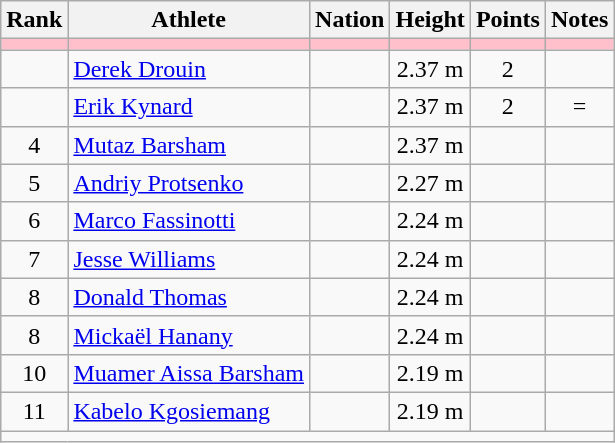<table class="wikitable mw-datatable sortable" style="text-align:center;">
<tr>
<th>Rank</th>
<th>Athlete</th>
<th>Nation</th>
<th>Height</th>
<th>Points</th>
<th>Notes</th>
</tr>
<tr bgcolor=pink>
<td></td>
<td align=left></td>
<td align=left></td>
<td></td>
<td></td>
<td></td>
</tr>
<tr>
<td></td>
<td align=left><a href='#'>Derek Drouin</a></td>
<td align=left></td>
<td>2.37 m</td>
<td>2</td>
<td></td>
</tr>
<tr>
<td></td>
<td align=left><a href='#'>Erik Kynard</a></td>
<td align=left></td>
<td>2.37 m</td>
<td>2</td>
<td>=</td>
</tr>
<tr>
<td>4</td>
<td align=left><a href='#'>Mutaz Barsham</a></td>
<td align=left></td>
<td>2.37 m</td>
<td></td>
<td></td>
</tr>
<tr>
<td>5</td>
<td align=left><a href='#'>Andriy Protsenko</a></td>
<td align=left></td>
<td>2.27 m</td>
<td></td>
<td></td>
</tr>
<tr>
<td>6</td>
<td align=left><a href='#'>Marco Fassinotti</a></td>
<td align=left></td>
<td>2.24 m</td>
<td></td>
<td></td>
</tr>
<tr>
<td>7</td>
<td align=left><a href='#'>Jesse Williams</a></td>
<td align=left></td>
<td>2.24 m</td>
<td></td>
<td></td>
</tr>
<tr>
<td>8</td>
<td align=left><a href='#'>Donald Thomas</a></td>
<td align=left></td>
<td>2.24 m</td>
<td></td>
<td></td>
</tr>
<tr>
<td>8</td>
<td align=left><a href='#'>Mickaël Hanany</a></td>
<td align=left></td>
<td>2.24 m</td>
<td></td>
<td></td>
</tr>
<tr>
<td>10</td>
<td align=left><a href='#'>Muamer Aissa Barsham</a></td>
<td align=left></td>
<td>2.19 m</td>
<td></td>
<td></td>
</tr>
<tr>
<td>11</td>
<td align=left><a href='#'>Kabelo Kgosiemang</a></td>
<td align=left></td>
<td>2.19 m</td>
<td></td>
<td></td>
</tr>
<tr class="sortbottom">
<td colspan=6></td>
</tr>
</table>
